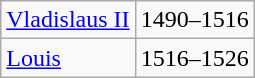<table class="wikitable">
<tr>
<td><a href='#'>Vladislaus II</a></td>
<td>1490–1516</td>
</tr>
<tr>
<td><a href='#'>Louis</a></td>
<td>1516–1526</td>
</tr>
</table>
